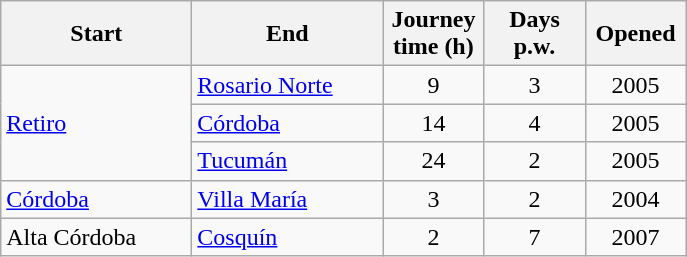<table class="wikitable sortable" style="text-align:left">
<tr>
<th width=120px>Start</th>
<th width=120px>End</th>
<th width=60px>Journey time (h)</th>
<th width=60px>Days p.w.</th>
<th width=60px>Opened</th>
</tr>
<tr>
<td rowspan=3><a href='#'>Retiro</a></td>
<td><a href='#'>Rosario Norte</a></td>
<td align=center>9</td>
<td align=center>3</td>
<td align=center>2005</td>
</tr>
<tr>
<td><a href='#'>Córdoba</a></td>
<td align=center>14</td>
<td align=center>4</td>
<td align=center>2005</td>
</tr>
<tr>
<td><a href='#'>Tucumán</a></td>
<td align=center>24</td>
<td align=center>2</td>
<td align=center>2005</td>
</tr>
<tr>
<td><a href='#'>Córdoba</a></td>
<td><a href='#'>Villa María</a></td>
<td align=center>3</td>
<td align=center>2</td>
<td align=center>2004</td>
</tr>
<tr>
<td>Alta Córdoba</td>
<td><a href='#'>Cosquín</a></td>
<td align=center>2</td>
<td align=center>7</td>
<td align=center>2007</td>
</tr>
</table>
